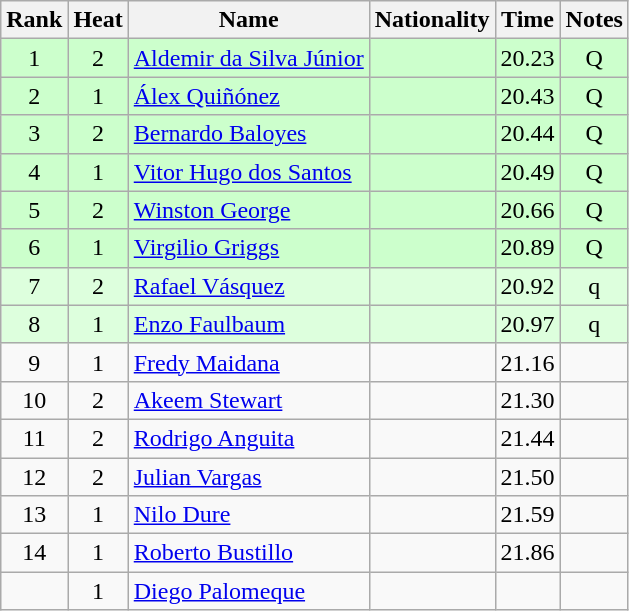<table class="wikitable sortable" style="text-align:center">
<tr>
<th>Rank</th>
<th>Heat</th>
<th>Name</th>
<th>Nationality</th>
<th>Time</th>
<th>Notes</th>
</tr>
<tr bgcolor=ccffcc>
<td>1</td>
<td>2</td>
<td align=left><a href='#'>Aldemir da Silva Júnior</a></td>
<td align=left></td>
<td>20.23</td>
<td>Q</td>
</tr>
<tr bgcolor=ccffcc>
<td>2</td>
<td>1</td>
<td align=left><a href='#'>Álex Quiñónez</a></td>
<td align=left></td>
<td>20.43</td>
<td>Q</td>
</tr>
<tr bgcolor=ccffcc>
<td>3</td>
<td>2</td>
<td align=left><a href='#'>Bernardo Baloyes</a></td>
<td align=left></td>
<td>20.44</td>
<td>Q</td>
</tr>
<tr bgcolor=ccffcc>
<td>4</td>
<td>1</td>
<td align=left><a href='#'>Vitor Hugo dos Santos</a></td>
<td align=left></td>
<td>20.49</td>
<td>Q</td>
</tr>
<tr bgcolor=ccffcc>
<td>5</td>
<td>2</td>
<td align=left><a href='#'>Winston George</a></td>
<td align=left></td>
<td>20.66</td>
<td>Q</td>
</tr>
<tr bgcolor=ccffcc>
<td>6</td>
<td>1</td>
<td align=left><a href='#'>Virgilio Griggs</a></td>
<td align=left></td>
<td>20.89</td>
<td>Q</td>
</tr>
<tr bgcolor=ddffdd>
<td>7</td>
<td>2</td>
<td align=left><a href='#'>Rafael Vásquez</a></td>
<td align=left></td>
<td>20.92</td>
<td>q</td>
</tr>
<tr bgcolor=ddffdd>
<td>8</td>
<td>1</td>
<td align=left><a href='#'>Enzo Faulbaum</a></td>
<td align=left></td>
<td>20.97</td>
<td>q</td>
</tr>
<tr>
<td>9</td>
<td>1</td>
<td align=left><a href='#'>Fredy Maidana</a></td>
<td align=left></td>
<td>21.16</td>
<td></td>
</tr>
<tr>
<td>10</td>
<td>2</td>
<td align=left><a href='#'>Akeem Stewart</a></td>
<td align=left></td>
<td>21.30</td>
<td></td>
</tr>
<tr>
<td>11</td>
<td>2</td>
<td align=left><a href='#'>Rodrigo Anguita</a></td>
<td align=left></td>
<td>21.44</td>
<td></td>
</tr>
<tr>
<td>12</td>
<td>2</td>
<td align=left><a href='#'>Julian Vargas</a></td>
<td align=left></td>
<td>21.50</td>
<td></td>
</tr>
<tr>
<td>13</td>
<td>1</td>
<td align=left><a href='#'>Nilo Dure</a></td>
<td align=left></td>
<td>21.59</td>
<td></td>
</tr>
<tr>
<td>14</td>
<td>1</td>
<td align=left><a href='#'>Roberto Bustillo</a></td>
<td align=left></td>
<td>21.86</td>
<td></td>
</tr>
<tr>
<td></td>
<td>1</td>
<td align=left><a href='#'>Diego Palomeque</a></td>
<td align=left></td>
<td></td>
<td></td>
</tr>
</table>
